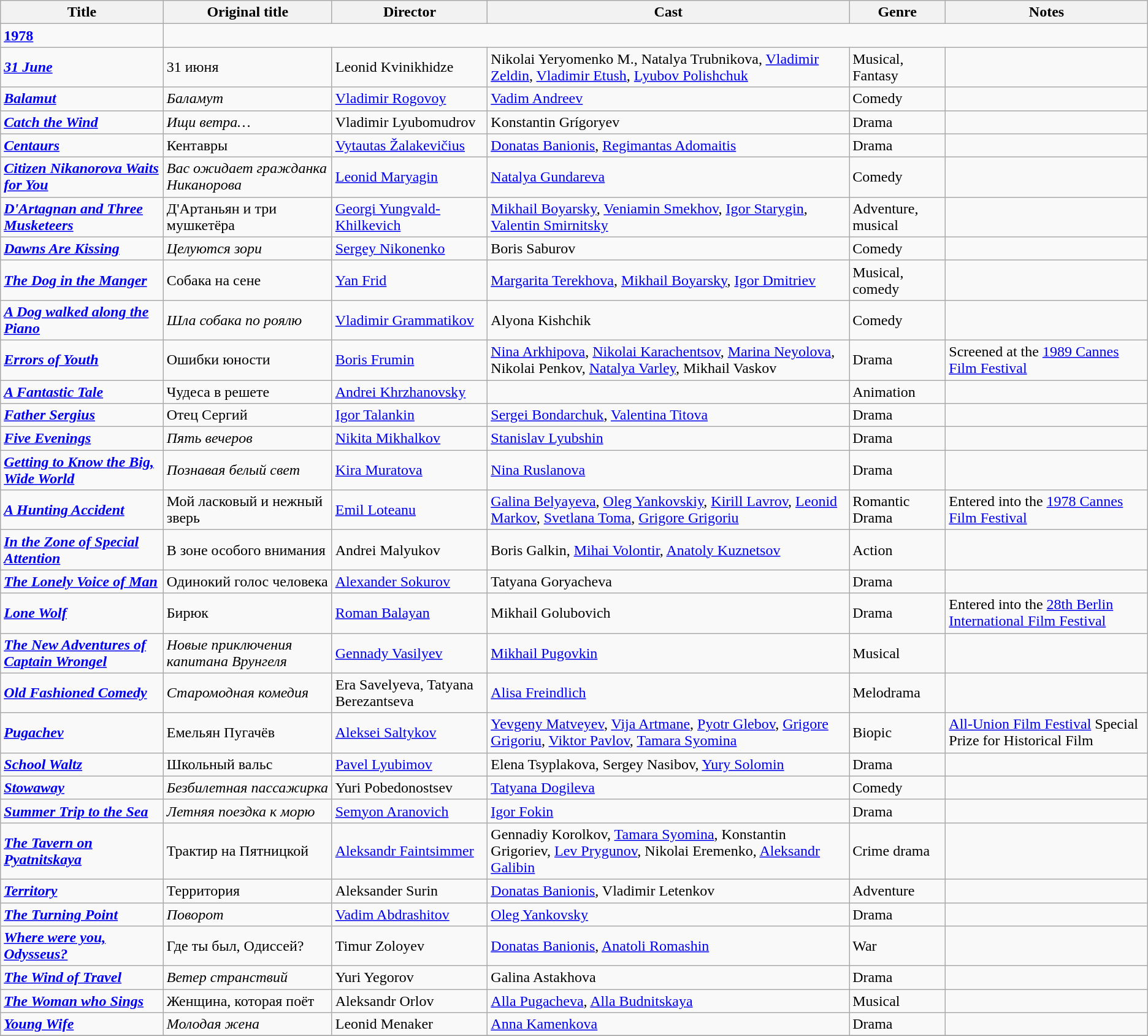<table class="wikitable">
<tr>
<th>Title</th>
<th>Original title</th>
<th>Director</th>
<th>Cast</th>
<th>Genre</th>
<th>Notes</th>
</tr>
<tr>
<td><strong><a href='#'>1978</a></strong></td>
</tr>
<tr>
<td><strong><em><a href='#'>31 June</a></em></strong></td>
<td>31 июня</td>
<td>Leonid Kvinikhidze</td>
<td>Nikolai Yeryomenko M., Natalya Trubnikova, <a href='#'>Vladimir Zeldin</a>, <a href='#'>Vladimir Etush</a>, <a href='#'>Lyubov Polishchuk</a></td>
<td>Musical, Fantasy</td>
<td></td>
</tr>
<tr>
<td><strong><em><a href='#'>Balamut</a></em></strong></td>
<td><em>Баламут</em></td>
<td><a href='#'>Vladimir Rogovoy</a></td>
<td><a href='#'>Vadim Andreev</a></td>
<td>Comedy</td>
<td></td>
</tr>
<tr>
<td><strong><em><a href='#'>Catch the Wind</a></em></strong></td>
<td><em>Ищи ветра…</em></td>
<td>Vladimir Lyubomudrov</td>
<td>Konstantin Grígoryev</td>
<td>Drama</td>
<td></td>
</tr>
<tr>
<td><strong><em><a href='#'>Centaurs</a></em></strong></td>
<td>Кентавры</td>
<td><a href='#'>Vytautas Žalakevičius</a></td>
<td><a href='#'>Donatas Banionis</a>, <a href='#'>Regimantas Adomaitis</a></td>
<td>Drama</td>
<td></td>
</tr>
<tr>
<td><strong><em><a href='#'>Citizen Nikanorova Waits for You</a></em></strong></td>
<td><em>Вас ожидает гражданка Никанорова</em></td>
<td><a href='#'>Leonid Maryagin</a></td>
<td><a href='#'>Natalya Gundareva</a></td>
<td>Comedy</td>
<td></td>
</tr>
<tr>
<td><strong><em><a href='#'>D'Artagnan and Three Musketeers</a></em></strong></td>
<td>Д'Артаньян и три мушкетёра</td>
<td><a href='#'>Georgi Yungvald-Khilkevich</a></td>
<td><a href='#'>Mikhail Boyarsky</a>, <a href='#'>Veniamin Smekhov</a>, <a href='#'>Igor Starygin</a>, <a href='#'>Valentin Smirnitsky</a></td>
<td>Adventure, musical</td>
<td></td>
</tr>
<tr>
<td><strong><em><a href='#'>Dawns Are Kissing</a></em></strong></td>
<td><em>Целуются зори</em></td>
<td><a href='#'>Sergey Nikonenko</a></td>
<td>Boris Saburov</td>
<td>Comedy</td>
<td></td>
</tr>
<tr>
<td><strong><em><a href='#'>The Dog in the Manger</a></em></strong></td>
<td>Собака на сене</td>
<td><a href='#'>Yan Frid</a></td>
<td><a href='#'>Margarita Terekhova</a>, <a href='#'>Mikhail Boyarsky</a>, <a href='#'>Igor Dmitriev</a></td>
<td>Musical, comedy</td>
<td></td>
</tr>
<tr>
<td><strong><em><a href='#'>A Dog walked along the Piano</a></em></strong></td>
<td><em>Шла собака по роялю</em></td>
<td><a href='#'>Vladimir Grammatikov</a></td>
<td>Alyona Kishchik</td>
<td>Comedy</td>
<td></td>
</tr>
<tr>
<td><strong><em><a href='#'>Errors of Youth</a></em></strong></td>
<td>Ошибки юности</td>
<td><a href='#'>Boris Frumin</a></td>
<td><a href='#'>Nina Arkhipova</a>, <a href='#'>Nikolai Karachentsov</a>, <a href='#'>Marina Neyolova</a>, Nikolai Penkov, <a href='#'>Natalya Varley</a>, Mikhail Vaskov</td>
<td>Drama</td>
<td>Screened at the <a href='#'>1989 Cannes Film Festival</a></td>
</tr>
<tr>
<td><strong><em><a href='#'>A Fantastic Tale</a></em></strong></td>
<td>Чудеса в решете</td>
<td><a href='#'>Andrei Khrzhanovsky</a></td>
<td></td>
<td>Animation</td>
<td></td>
</tr>
<tr>
<td><strong><em><a href='#'>Father Sergius</a></em></strong></td>
<td>Отец Сергий</td>
<td><a href='#'>Igor Talankin</a></td>
<td><a href='#'>Sergei Bondarchuk</a>, <a href='#'>Valentina Titova</a></td>
<td>Drama</td>
<td></td>
</tr>
<tr>
<td><strong><em><a href='#'>Five Evenings</a></em></strong></td>
<td><em>Пять вечеров</em></td>
<td><a href='#'>Nikita Mikhalkov</a></td>
<td><a href='#'>Stanislav Lyubshin</a></td>
<td>Drama</td>
<td></td>
</tr>
<tr>
<td><strong><em><a href='#'>Getting to Know the Big, Wide World</a></em></strong></td>
<td><em>Познавая белый свет</em></td>
<td><a href='#'>Kira Muratova</a></td>
<td><a href='#'>Nina Ruslanova</a></td>
<td>Drama</td>
<td></td>
</tr>
<tr>
<td><strong><em><a href='#'>A Hunting Accident</a></em></strong></td>
<td>Мой ласковый и нежный зверь</td>
<td><a href='#'>Emil Loteanu</a></td>
<td><a href='#'>Galina Belyayeva</a>, <a href='#'>Oleg Yankovskiy</a>, <a href='#'>Kirill Lavrov</a>, <a href='#'>Leonid Markov</a>, <a href='#'>Svetlana Toma</a>, <a href='#'>Grigore Grigoriu</a></td>
<td>Romantic Drama</td>
<td>Entered into the <a href='#'>1978 Cannes Film Festival</a></td>
</tr>
<tr>
<td><strong><em><a href='#'>In the Zone of Special Attention</a></em></strong></td>
<td>В зоне особого внимания</td>
<td>Andrei Malyukov</td>
<td>Boris Galkin, <a href='#'>Mihai Volontir</a>, <a href='#'>Anatoly Kuznetsov</a></td>
<td>Action</td>
<td></td>
</tr>
<tr>
<td><strong><em><a href='#'>The Lonely Voice of Man</a></em></strong></td>
<td>Одинокий голос человека</td>
<td><a href='#'>Alexander Sokurov</a></td>
<td>Tatyana Goryacheva</td>
<td>Drama</td>
<td></td>
</tr>
<tr>
<td><strong><em><a href='#'>Lone Wolf</a></em></strong></td>
<td>Бирюк</td>
<td><a href='#'>Roman Balayan</a></td>
<td>Mikhail Golubovich</td>
<td>Drama</td>
<td>Entered into the <a href='#'>28th Berlin International Film Festival</a></td>
</tr>
<tr>
<td><strong><em><a href='#'>The New Adventures of Captain Wrongel</a></em></strong></td>
<td><em>Новые приключения капитана Врунгеля</em></td>
<td><a href='#'>Gennady Vasilyev</a></td>
<td><a href='#'>Mikhail Pugovkin</a></td>
<td>Musical</td>
<td></td>
</tr>
<tr>
<td><strong><em><a href='#'>Old Fashioned Comedy</a></em></strong></td>
<td><em>Старомодная комедия</em></td>
<td>Era Savelyeva, Tatyana Berezantseva</td>
<td><a href='#'>Alisa Freindlich</a></td>
<td>Melodrama</td>
<td></td>
</tr>
<tr>
<td><strong><em><a href='#'>Pugachev</a></em></strong></td>
<td>Емельян Пугачёв</td>
<td><a href='#'>Aleksei Saltykov</a></td>
<td><a href='#'>Yevgeny Matveyev</a>, <a href='#'>Vija Artmane</a>, <a href='#'>Pyotr Glebov</a>, <a href='#'>Grigore Grigoriu</a>, <a href='#'>Viktor Pavlov</a>, <a href='#'>Tamara Syomina</a></td>
<td>Biopic</td>
<td><a href='#'>All-Union Film Festival</a> Special Prize for Historical Film</td>
</tr>
<tr>
<td><strong><em><a href='#'>School Waltz</a></em></strong></td>
<td>Школьный вальс</td>
<td><a href='#'>Pavel Lyubimov</a></td>
<td>Elena Tsyplakova, Sergey Nasibov, <a href='#'>Yury Solomin</a></td>
<td>Drama</td>
<td></td>
</tr>
<tr>
<td><strong><em><a href='#'>Stowaway</a></em></strong></td>
<td><em>Безбилетная пассажирка</em></td>
<td>Yuri Pobedonostsev</td>
<td><a href='#'>Tatyana Dogileva</a></td>
<td>Comedy</td>
<td></td>
</tr>
<tr>
<td><strong><em><a href='#'>Summer Trip to the Sea</a></em></strong></td>
<td><em>Летняя поездка к морю</em></td>
<td><a href='#'>Semyon Aranovich</a></td>
<td><a href='#'>Igor Fokin</a></td>
<td>Drama</td>
<td></td>
</tr>
<tr>
<td><strong><em><a href='#'>The Tavern on Pyatnitskaya</a></em></strong></td>
<td>Трактир на Пятницкой</td>
<td><a href='#'>Aleksandr Faintsimmer</a></td>
<td>Gennadiy Korolkov, <a href='#'>Tamara Syomina</a>, Konstantin Grigoriev, <a href='#'>Lev Prygunov</a>, Nikolai Eremenko, <a href='#'>Aleksandr Galibin</a></td>
<td>Crime drama</td>
<td></td>
</tr>
<tr>
<td><strong><em><a href='#'>Territory</a></em></strong></td>
<td>Территория</td>
<td>Aleksander Surin</td>
<td><a href='#'>Donatas Banionis</a>, Vladimir Letenkov</td>
<td>Adventure</td>
<td></td>
</tr>
<tr>
<td><strong><em><a href='#'>The Turning Point</a></em></strong></td>
<td><em>Поворот</em></td>
<td><a href='#'>Vadim Abdrashitov</a></td>
<td><a href='#'>Oleg Yankovsky</a></td>
<td>Drama</td>
<td></td>
</tr>
<tr>
<td><strong><em><a href='#'>Where were you, Odysseus?</a></em></strong></td>
<td>Где ты был, Одиссей?</td>
<td>Timur Zoloyev</td>
<td><a href='#'>Donatas Banionis</a>, <a href='#'>Anatoli Romashin</a></td>
<td>War</td>
<td></td>
</tr>
<tr>
<td><strong><em><a href='#'>The Wind of Travel</a></em></strong></td>
<td><em>Ветер странствий</em></td>
<td>Yuri Yegorov</td>
<td>Galina Astakhova</td>
<td>Drama</td>
<td></td>
</tr>
<tr>
<td><strong><em><a href='#'>The Woman who Sings</a></em></strong></td>
<td>Женщина, которая поёт</td>
<td>Aleksandr Orlov</td>
<td><a href='#'>Alla Pugacheva</a>, <a href='#'>Alla Budnitskaya</a></td>
<td>Musical</td>
<td></td>
</tr>
<tr>
<td><strong><em><a href='#'>Young Wife</a></em></strong></td>
<td><em>Молодая жена</em></td>
<td>Leonid Menaker</td>
<td><a href='#'>Anna Kamenkova</a></td>
<td>Drama</td>
<td></td>
</tr>
<tr>
</tr>
</table>
